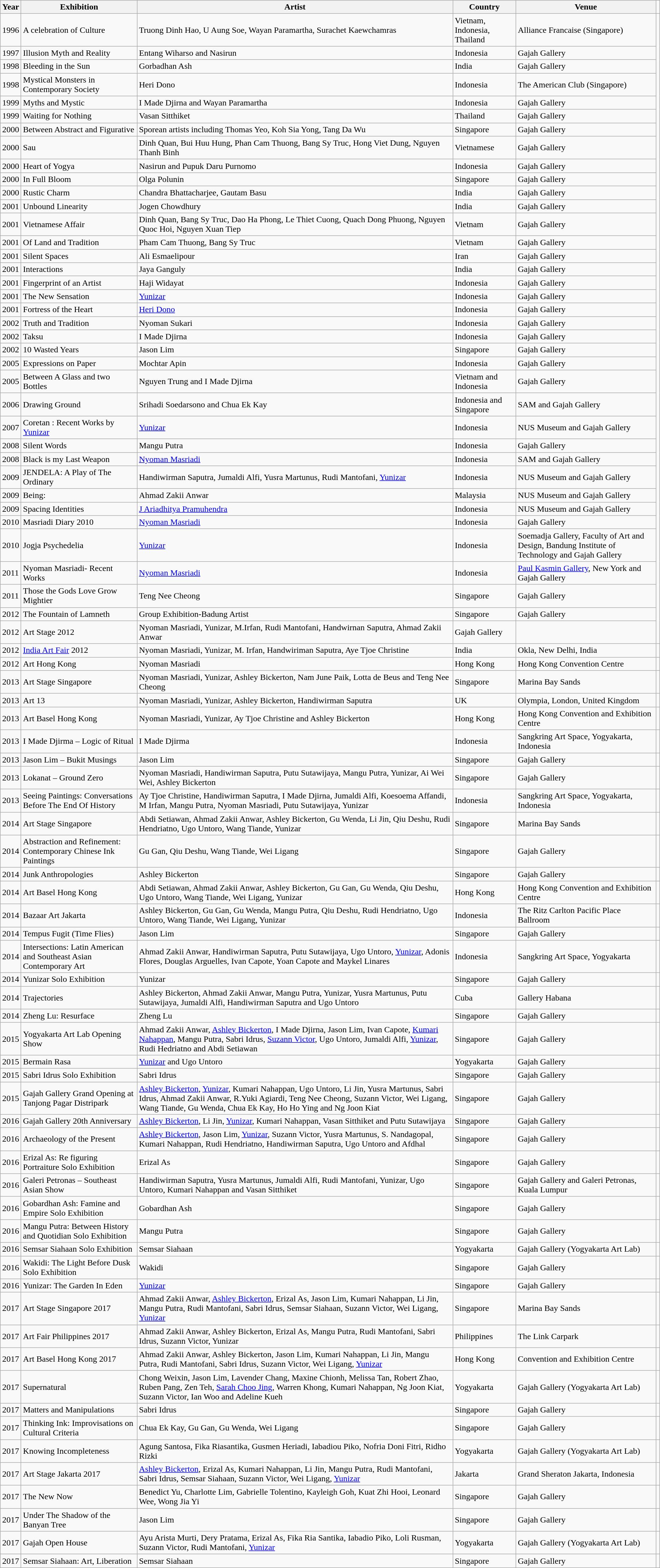<table class="wikitable sortable">
<tr>
<th>Year</th>
<th>Exhibition</th>
<th>Artist</th>
<th>Country</th>
<th>Venue</th>
<td></td>
</tr>
<tr>
<td>1996</td>
<td>A celebration of Culture</td>
<td>Truong Dinh Hao, U Aung Soe, Wayan Paramartha, Surachet Kaewchamras</td>
<td>Vietnam, Indonesia, Thailand</td>
<td>Alliance Francaise (Singapore)</td>
</tr>
<tr>
<td>1997</td>
<td>Illusion Myth and Reality</td>
<td>Entang Wiharso and Nasirun</td>
<td>Indonesia</td>
<td>Gajah Gallery</td>
</tr>
<tr>
<td>1998</td>
<td>Bleeding in the Sun</td>
<td>Gorbadhan Ash</td>
<td>India</td>
<td>Gajah Gallery</td>
</tr>
<tr>
<td>1998</td>
<td>Mystical Monsters in Contemporary Society</td>
<td>Heri Dono</td>
<td>Indonesia</td>
<td>The American Club (Singapore)</td>
</tr>
<tr>
<td>1999</td>
<td>Myths and Mystic</td>
<td>I Made Djirna and Wayan Paramartha</td>
<td>Indonesia</td>
<td>Gajah Gallery</td>
</tr>
<tr>
<td>1999</td>
<td>Waiting for Nothing</td>
<td>Vasan Sitthiket</td>
<td>Thailand</td>
<td>Gajah Gallery</td>
</tr>
<tr>
<td>2000</td>
<td>Between Abstract and Figurative</td>
<td>Sporean artists including Thomas Yeo, Koh Sia Yong, Tang Da Wu</td>
<td>Singapore</td>
<td>Gajah Gallery</td>
</tr>
<tr>
<td>2000</td>
<td>Sau</td>
<td>Dinh Quan, Bui Huu Hung, Phan Cam Thuong, Bang Sy Truc, Hong Viet Dung, Nguyen Thanh Binh</td>
<td>Vietnamese</td>
<td>Gajah Gallery</td>
</tr>
<tr>
<td>2000</td>
<td>Heart of Yogya</td>
<td>Nasirun and Pupuk Daru Purnomo</td>
<td>Indonesia</td>
<td>Gajah Gallery</td>
</tr>
<tr>
<td>2000</td>
<td>In Full Bloom</td>
<td>Olga Polunin</td>
<td>Singapore</td>
<td>Gajah Gallery</td>
</tr>
<tr>
<td>2000</td>
<td>Rustic Charm</td>
<td>Chandra Bhattacharjee, Gautam Basu</td>
<td>India</td>
<td>Gajah Gallery</td>
</tr>
<tr>
<td>2001</td>
<td>Unbound Linearity</td>
<td>Jogen Chowdhury</td>
<td>India</td>
<td>Gajah Gallery</td>
</tr>
<tr>
<td>2001</td>
<td>Vietnamese Affair</td>
<td>Dinh Quan, Bang Sy Truc, Dao Ha Phong, Le Thiet Cuong, Quach Dong Phuong, Nguyen Quoc Hoi, Nguyen Xuan Tiep</td>
<td>Vietnam</td>
<td>Gajah Gallery</td>
</tr>
<tr>
<td>2001</td>
<td>Of Land and Tradition</td>
<td>Pham Cam Thuong, Bang Sy Truc</td>
<td>Vietnam</td>
<td>Gajah Gallery</td>
</tr>
<tr>
<td>2001</td>
<td>Silent Spaces</td>
<td>Ali Esmaelipour</td>
<td>Iran</td>
<td>Gajah Gallery</td>
</tr>
<tr>
<td>2001</td>
<td>Interactions</td>
<td>Jaya Ganguly</td>
<td>India</td>
<td>Gajah Gallery</td>
</tr>
<tr>
<td>2001</td>
<td>Fingerprint of an Artist</td>
<td>Haji Widayat</td>
<td>Indonesia</td>
<td>Gajah Gallery</td>
</tr>
<tr>
<td>2001</td>
<td>The New Sensation</td>
<td><a href='#'>Yunizar</a></td>
<td>Indonesia</td>
<td>Gajah Gallery</td>
</tr>
<tr>
<td>2001</td>
<td>Fortress of the Heart</td>
<td><a href='#'>Heri Dono</a></td>
<td>Indonesia</td>
<td>Gajah Gallery</td>
</tr>
<tr>
<td>2002</td>
<td>Truth and Tradition</td>
<td>Nyoman Sukari</td>
<td>Indonesia</td>
<td>Gajah Gallery</td>
</tr>
<tr>
<td>2002</td>
<td>Taksu</td>
<td>I Made Djirna</td>
<td>Indonesia</td>
<td>Gajah Gallery</td>
</tr>
<tr>
<td>2002</td>
<td>10 Wasted Years</td>
<td>Jason Lim</td>
<td>Singapore</td>
<td>Gajah Gallery</td>
</tr>
<tr>
<td>2005</td>
<td>Expressions on Paper</td>
<td>Mochtar Apin</td>
<td>Indonesia</td>
<td>Gajah Gallery</td>
</tr>
<tr>
<td>2005</td>
<td>Between A Glass and two Bottles</td>
<td>Nguyen Trung and I Made Djirna</td>
<td>Vietnam and Indonesia</td>
<td>Gajah Gallery</td>
</tr>
<tr>
<td>2006</td>
<td>Drawing Ground</td>
<td>Srihadi Soedarsono and Chua Ek Kay</td>
<td>Indonesia and Singapore</td>
<td>SAM and Gajah Gallery</td>
</tr>
<tr>
<td>2007</td>
<td>Coretan : Recent Works by <a href='#'>Yunizar</a></td>
<td><a href='#'>Yunizar</a></td>
<td>Indonesia</td>
<td>NUS Museum and Gajah Gallery</td>
</tr>
<tr>
<td>2008</td>
<td>Silent Words</td>
<td>Mangu Putra</td>
<td>Indonesia</td>
<td>Gajah Gallery</td>
</tr>
<tr>
<td>2008</td>
<td>Black is my Last Weapon</td>
<td><a href='#'>Nyoman Masriadi</a></td>
<td>Indonesia</td>
<td>SAM and Gajah Gallery</td>
</tr>
<tr>
<td>2009</td>
<td>JENDELA: A Play of The Ordinary</td>
<td>Handiwirman Saputra, Jumaldi Alfi, Yusra Martunus, Rudi Mantofani, <a href='#'>Yunizar</a></td>
<td>Indonesia</td>
<td>NUS Museum and Gajah Gallery</td>
</tr>
<tr>
<td>2009</td>
<td>Being:</td>
<td>Ahmad Zakii Anwar</td>
<td>Malaysia</td>
<td>NUS Museum and Gajah Gallery</td>
</tr>
<tr>
<td>2009</td>
<td>Spacing Identities</td>
<td><a href='#'>J Ariadhitya Pramuhendra</a></td>
<td>Indonesia</td>
<td>NUS Museum and Gajah Gallery</td>
</tr>
<tr>
<td>2010</td>
<td>Masriadi Diary 2010</td>
<td><a href='#'>Nyoman Masriadi</a></td>
<td>Indonesia</td>
<td>Gajah Gallery</td>
</tr>
<tr>
<td>2010</td>
<td>Jogja Psychedelia</td>
<td><a href='#'>Yunizar</a></td>
<td>Indonesia</td>
<td>Soemadja Gallery, Faculty of Art and Design, Bandung Institute of Technology and Gajah Gallery</td>
</tr>
<tr>
<td>2011</td>
<td>Nyoman Masriadi- Recent Works</td>
<td><a href='#'>Nyoman Masriadi</a></td>
<td>Indonesia</td>
<td><a href='#'>Paul Kasmin Gallery</a>, New York and Gajah Gallery</td>
</tr>
<tr>
<td>2011</td>
<td>Those the Gods Love Grow Mightier</td>
<td>Teng Nee Cheong</td>
<td>Singapore</td>
<td>Gajah Gallery</td>
</tr>
<tr>
<td>2012</td>
<td>The Fountain of Lamneth</td>
<td>Group Exhibition-Badung Artist</td>
<td>Singapore</td>
<td>Gajah Gallery</td>
</tr>
<tr>
<td>2012</td>
<td>Art Stage 2012</td>
<td>Nyoman Masriadi, Yunizar, M.Irfan, Rudi Mantofani, Handwirnan Saputra, Ahmad Zakii Anwar</td>
<td>Gajah Gallery</td>
<td></td>
</tr>
<tr>
<td>2012</td>
<td><a href='#'>India Art Fair</a> 2012</td>
<td>Nyoman Masriadi, Yunizar, M. Irfan, Handwiriman Saputra, Aye Tjoe Christine</td>
<td>India</td>
<td>Okla, New Delhi, India</td>
<td></td>
</tr>
<tr>
<td>2012</td>
<td>Art Hong Kong</td>
<td>Nyoman Masriadi</td>
<td>Hong Kong</td>
<td>Hong Kong Convention Centre</td>
<td></td>
</tr>
<tr>
<td>2013</td>
<td>Art Stage Singapore</td>
<td>Nyoman Masriadi, Yunizar, Ashley Bickerton, Nam June Paik, Lotta de Beus and Teng Nee Cheong</td>
<td>Singapore</td>
<td>Marina Bay Sands</td>
<td></td>
</tr>
<tr>
<td>2013</td>
<td>Art 13</td>
<td>Nyoman Masriadi, Yunizar, Ashley Bickerton, Handiwirman Saputra</td>
<td>UK</td>
<td>Olympia, London, United Kingdom</td>
<td></td>
</tr>
<tr>
<td>2013</td>
<td>Art Basel Hong Kong</td>
<td>Nyoman Masriadi, Yunizar, Ay Tjoe Christine and Ashley Bickerton</td>
<td>Hong Kong</td>
<td>Hong Kong Convention and Exhibition Centre</td>
<td></td>
</tr>
<tr>
<td>2013</td>
<td>I Made Djirma – Logic of Ritual</td>
<td>I Made Djirma</td>
<td>Indonesia</td>
<td>Sangkring Art Space, Yogyakarta, Indonesia</td>
<td></td>
</tr>
<tr>
<td>2013</td>
<td>Jason Lim – Bukit Musings</td>
<td>Jason Lim</td>
<td>Singapore</td>
<td>Gajah Gallery</td>
<td></td>
</tr>
<tr>
<td>2013</td>
<td>Lokanat – Ground Zero</td>
<td>Nyoman Masriadi, Handiwirman Saputra, Putu Sutawijaya, Mangu Putra, Yunizar, Ai Wei Wei, Ashley Bickerton</td>
<td>Singapore</td>
<td>Gajah Gallery</td>
<td></td>
</tr>
<tr>
<td>2013</td>
<td>Seeing Paintings: Conversations Before The End Of History</td>
<td>Ay Tjoe Christine, Handiwirman Saputra, I Made Djirna, Jumaldi Alfi, Koesoema Affandi, M Irfan, Mangu Putra, Nyoman Masriadi, Putu Sutawijaya, Yunizar</td>
<td>Indonesia</td>
<td>Sangkring Art Space, Yogyakarta, Indonesia</td>
<td></td>
</tr>
<tr>
<td>2014</td>
<td>Art Stage Singapore</td>
<td>Abdi Setiawan, Ahmad Zakii Anwar, Ashley Bickerton, Gu Wenda, Li Jin, Qiu Deshu, Rudi Hendriatno, Ugo Untoro, Wang Tiande, Yunizar</td>
<td>Singapore</td>
<td>Marina Bay Sands</td>
<td></td>
</tr>
<tr>
<td>2014</td>
<td>Abstraction and Refinement: Contemporary Chinese Ink Paintings</td>
<td>Gu Gan, Qiu Deshu, Wang Tiande, Wei Ligang</td>
<td>Singapore</td>
<td>Gajah Gallery</td>
<td></td>
</tr>
<tr>
<td>2014</td>
<td>Junk Anthropologies</td>
<td>Ashley Bickerton</td>
<td>Singapore</td>
<td>Gajah Gallery</td>
<td></td>
</tr>
<tr>
<td>2014</td>
<td>Art Basel Hong Kong</td>
<td>Abdi Setiawan, Ahmad Zakii Anwar, Ashley Bickerton, Gu Gan, Gu Wenda, Qiu Deshu, Ugo Untoro, Wang Tiande, Wei Ligang, Yunizar</td>
<td>Hong Kong</td>
<td>Hong Kong Convention and Exhibition Centre</td>
<td></td>
</tr>
<tr>
<td>2014</td>
<td>Bazaar Art Jakarta</td>
<td>Ashley Bickerton, Gu Gan, Gu Wenda, Mangu Putra, Qiu Deshu, Rudi Hendriatno, Ugo Untoro, Wang Tiande, Wei Ligang, Yunizar</td>
<td>Indonesia</td>
<td>The Ritz Carlton Pacific Place Ballroom</td>
<td></td>
</tr>
<tr>
<td>2014</td>
<td>Tempus Fugit (Time Flies)</td>
<td>Jason Lim</td>
<td>Singapore</td>
<td>Gajah Gallery</td>
<td></td>
</tr>
<tr>
<td>2014</td>
<td>Intersections: Latin American and Southeast Asian Contemporary Art</td>
<td>Ahmad Zakii Anwar, Handiwirman Saputra, Putu Sutawijaya, Ugo Untoro, <a href='#'>Yunizar</a>, Adonis Flores, Douglas Arguelles, Ivan Capote, Yoan Capote and Maykel Linares</td>
<td>Indonesia</td>
<td>Sangkring Art Space, Yogyakarta</td>
<td></td>
</tr>
<tr>
<td>2014</td>
<td>Yunizar Solo Exhibition</td>
<td>Yunizar</td>
<td>Singapore</td>
<td>Gajah Gallery</td>
<td></td>
</tr>
<tr>
<td>2014</td>
<td>Trajectories</td>
<td>Ashley Bickerton, Ahmad Zakii Anwar, Mangu Putra, Yunizar, Yusra Martunus, Putu Sutawijaya, Jumaldi Alfi, Handiwirman Saputra and Ugo Untoro</td>
<td>Cuba</td>
<td>Gallery Habana</td>
<td></td>
</tr>
<tr>
<td>2014</td>
<td>Zheng Lu: Resurface</td>
<td>Zheng Lu</td>
<td>Singapore</td>
<td>Gajah Gallery</td>
<td></td>
</tr>
<tr>
<td>2015</td>
<td>Yogyakarta Art Lab Opening Show</td>
<td>Ahmad Zakii Anwar, <a href='#'>Ashley Bickerton</a>, I Made Djirna, Jason Lim, Ivan Capote, <a href='#'>Kumari Nahappan</a>, Mangu Putra, Sabri Idrus, <a href='#'>Suzann Victor</a>, Ugo Untoro, Jumaldi Alfi, <a href='#'>Yunizar</a>, Rudi Hedriatno and Abdi Setiawan</td>
<td>Singapore</td>
<td>Gajah Gallery</td>
<td></td>
</tr>
<tr>
<td>2015</td>
<td>Bermain Rasa</td>
<td><a href='#'>Yunizar</a> and Ugo Untoro</td>
<td>Yogyakarta</td>
<td>Gajah Gallery</td>
<td></td>
</tr>
<tr>
<td>2015</td>
<td>Sabri Idrus Solo Exhibition</td>
<td>Sabri Idrus</td>
<td>Singapore</td>
<td>Gajah Gallery</td>
<td></td>
</tr>
<tr>
<td>2015</td>
<td>Gajah Gallery Grand Opening at Tanjong Pagar Distripark</td>
<td><a href='#'>Ashley Bickerton</a>, <a href='#'>Yunizar</a>, Kumari Nahappan, Ugo Untoro, Li Jin, Yusra Martunus, Sabri Idrus, Ahmad Zakii Anwar, R.Yuki Agiardi, Teng Nee Cheong, Suzann Victor, Wei Ligang, Wang Tiande, Gu Wenda, Chua Ek Kay, Ho Ho Ying and Ng Joon Kiat</td>
<td>Singapore</td>
<td>Gajah Gallery</td>
<td></td>
</tr>
<tr>
<td>2016</td>
<td>Gajah Gallery 20th Anniversary</td>
<td><a href='#'>Ashley Bickerton</a>, Li Jin, <a href='#'>Yunizar</a>, Kumari Nahappan, Vasan Sitthiket and Putu Sutawijaya</td>
<td>Singapore</td>
<td>Gajah Gallery</td>
<td></td>
</tr>
<tr>
<td>2016</td>
<td>Archaeology of the Present</td>
<td><a href='#'>Ashley Bickerton</a>, Jason Lim, <a href='#'>Yunizar</a>, Suzann Victor, Yusra Martunus, S. Nandagopal, Kumari Nahappan, Rudi Hendriatno, Handiwirman Saputra, Ugo Untoro and Afdhal</td>
<td>Singapore</td>
<td>Gajah Gallery</td>
<td></td>
</tr>
<tr>
<td>2016</td>
<td>Erizal As: Re figuring Portraiture Solo Exhibition</td>
<td>Erizal As</td>
<td>Singapore</td>
<td>Gajah Gallery</td>
<td></td>
</tr>
<tr>
<td>2016</td>
<td>Galeri Petronas – Southeast Asian Show</td>
<td>Handiwirman Saputra, Yusra Martunus, Jumaldi Alfi, Rudi Mantofani, Yunizar, Ugo Untoro, Kumari Nahappan and Vasan Sitthiket</td>
<td>Singapore</td>
<td>Gajah Gallery and Galeri Petronas, Kuala Lumpur</td>
<td></td>
</tr>
<tr>
<td>2016</td>
<td>Gobardhan Ash: Famine and Empire Solo Exhibition</td>
<td>Gobardhan Ash</td>
<td>Singapore</td>
<td>Gajah Gallery</td>
<td></td>
</tr>
<tr>
<td>2016</td>
<td>Mangu Putra: Between History and Quotidian Solo Exhibition</td>
<td>Mangu Putra</td>
<td>Singapore</td>
<td>Gajah Gallery</td>
<td></td>
</tr>
<tr>
<td>2016</td>
<td>Semsar Siahaan Solo Exhibition</td>
<td>Semsar Siahaan</td>
<td>Yogyakarta</td>
<td>Gajah Gallery (Yogyakarta Art Lab)</td>
<td></td>
</tr>
<tr>
<td>2016</td>
<td>Wakidi: The Light Before Dusk Solo Exhibition</td>
<td>Wakidi</td>
<td>Singapore</td>
<td>Gajah Gallery</td>
<td></td>
</tr>
<tr>
<td>2016</td>
<td>Yunizar: The Garden In Eden</td>
<td><a href='#'>Yunizar</a></td>
<td>Singapore</td>
<td>Gajah Gallery</td>
<td></td>
</tr>
<tr>
<td>2017</td>
<td>Art Stage Singapore 2017</td>
<td>Ahmad Zakii Anwar, <a href='#'>Ashley Bickerton</a>, Erizal As, Jason Lim, Kumari Nahappan, Li Jin, Mangu Putra, Rudi Mantofani, Sabri Idrus, Semsar Siahaan, Suzann Victor, Wei Ligang, <a href='#'>Yunizar</a></td>
<td>Singapore</td>
<td>Marina Bay Sands</td>
<td></td>
</tr>
<tr>
<td>2017</td>
<td>Art Fair Philippines 2017</td>
<td>Ahmad Zakii Anwar, Ashley Bickerton, Erizal As, Mangu Putra, Rudi Mantofani, Sabri Idrus, Suzann Victor, Yunizar</td>
<td>Philippines</td>
<td>The Link Carpark</td>
<td></td>
</tr>
<tr>
<td>2017</td>
<td>Art Basel Hong Kong 2017</td>
<td>Ahmad Zakii Anwar, Ashley Bickerton, Jason Lim, Kumari Nahappan, Li Jin, Mangu Putra, Rudi Mantofani, Sabri Idrus, Suzann Victor, Wei Ligang, <a href='#'>Yunizar</a></td>
<td>Hong Kong</td>
<td>Convention and Exhibition Centre</td>
<td></td>
</tr>
<tr>
<td>2017</td>
<td>Supernatural</td>
<td>Chong Weixin, Jason Lim, Lavender Chang, Maxine Chionh, Melissa Tan, Robert Zhao, Ruben Pang, Zen Teh, <a href='#'>Sarah Choo Jing</a>, Warren Khong, Kumari Nahappan, Ng Joon Kiat, Suzann Victor, Ian Woo and Adeline Kueh</td>
<td>Yogyakarta</td>
<td>Gajah Gallery (Yogyakarta Art Lab)</td>
<td></td>
</tr>
<tr>
<td>2017</td>
<td>Matters and Manipulations</td>
<td>Sabri Idrus</td>
<td>Singapore</td>
<td>Gajah Gallery</td>
<td></td>
</tr>
<tr>
<td>2017</td>
<td>Thinking Ink: Improvisations on Cultural Criteria</td>
<td>Chua Ek Kay, Gu Gan, Gu Wenda, Wei Ligang</td>
<td>Singapore</td>
<td>Gajah Gallery</td>
<td></td>
</tr>
<tr>
<td>2017</td>
<td>Knowing Incompleteness</td>
<td>Agung Santosa, Fika Riasantika, Gusmen Heriadi, Iabadiou Piko, Nofria Doni Fitri, Ridho Rizki</td>
<td>Yogyakarta</td>
<td>Gajah Gallery (Yogyakarta Art Lab)</td>
<td></td>
</tr>
<tr>
<td>2017</td>
<td>Art Stage Jakarta 2017</td>
<td><a href='#'>Ashley Bickerton</a>, Erizal As, Kumari Nahappan, Li Jin, Mangu Putra, Rudi Mantofani, Sabri Idrus, Semsar Siahaan, Suzann Victor, Wei Ligang, <a href='#'>Yunizar</a></td>
<td>Jakarta</td>
<td>Grand Sheraton Jakarta, Indonesia</td>
<td></td>
</tr>
<tr>
<td>2017</td>
<td>The New Now</td>
<td>Benedict Yu, Charlotte Lim, Gabrielle Tolentino, Kayleigh Goh, Kuat Zhi Hooi, Leonard Wee, Wong Jia Yi</td>
<td>Singapore</td>
<td>Gajah Gallery</td>
<td></td>
</tr>
<tr>
<td>2017</td>
<td>Under The Shadow of the Banyan Tree</td>
<td>Jason Lim</td>
<td>Singapore</td>
<td>Gajah Gallery</td>
<td></td>
</tr>
<tr>
<td>2017</td>
<td>Gajah Open House</td>
<td>Ayu Arista Murti, Dery Pratama, Erizal As, Fika Ria Santika, Iabadio Piko, Loli Rusman, Suzann Victor, Rudi Mantofani, <a href='#'>Yunizar</a></td>
<td>Yogyakarta</td>
<td>Gajah Gallery (Yogyakarta Art Lab)</td>
<td></td>
</tr>
<tr>
<td>2017</td>
<td>Semsar Siahaan: Art, Liberation</td>
<td>Semsar Siahaan</td>
<td>Singapore</td>
<td>Gajah Gallery</td>
<td></td>
</tr>
</table>
